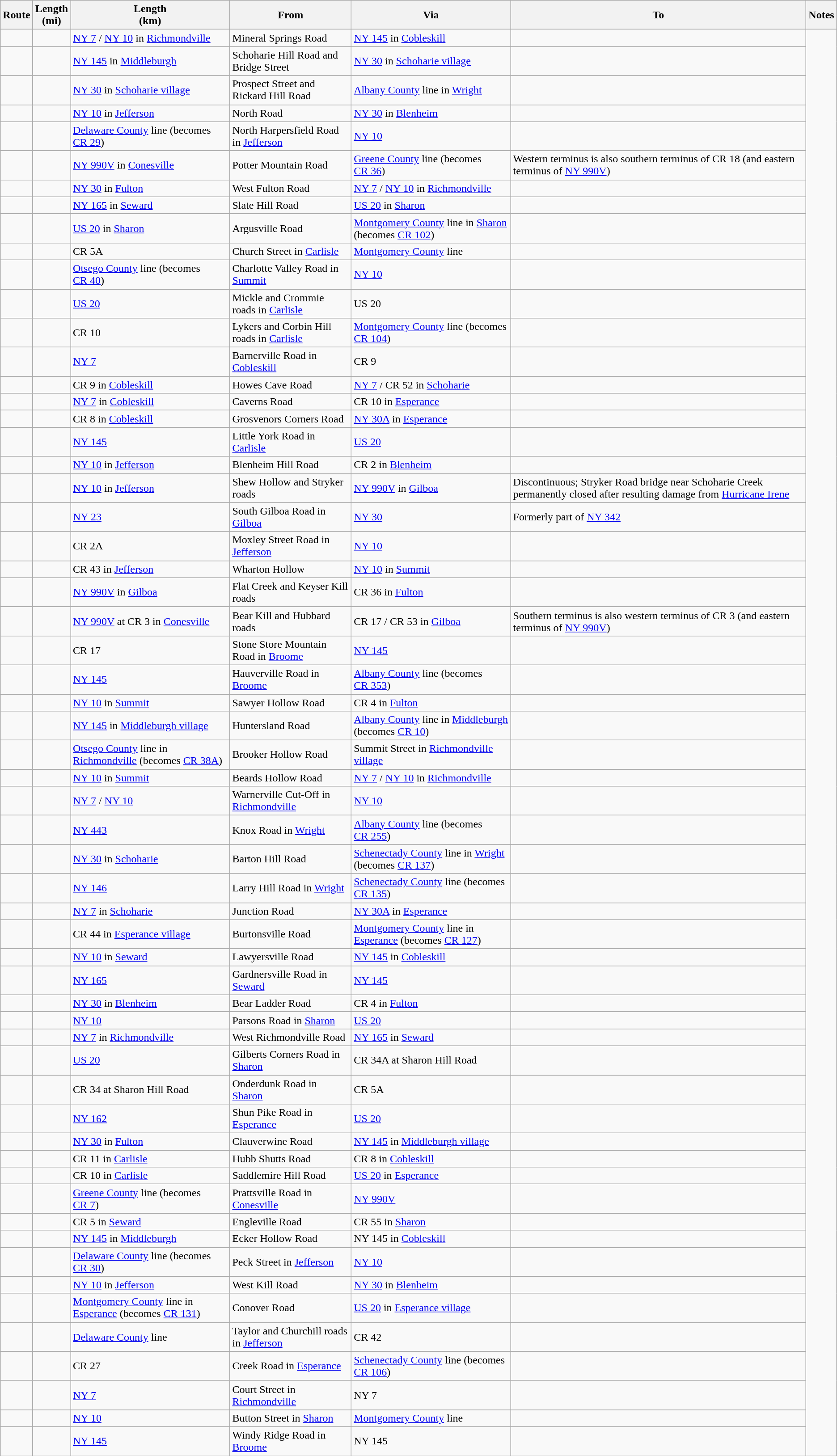<table class="wikitable sortable">
<tr>
<th>Route</th>
<th>Length<br>(mi)</th>
<th>Length<br>(km)</th>
<th class="unsortable">From</th>
<th class="unsortable">Via</th>
<th class="unsortable">To</th>
<th class="unsortable">Notes</th>
</tr>
<tr>
<td id="1"></td>
<td></td>
<td><a href='#'>NY&nbsp;7</a> / <a href='#'>NY&nbsp;10</a> in <a href='#'>Richmondville</a></td>
<td>Mineral Springs Road</td>
<td><a href='#'>NY&nbsp;145</a> in <a href='#'>Cobleskill</a></td>
<td></td>
</tr>
<tr>
<td id="1A"></td>
<td></td>
<td><a href='#'>NY&nbsp;145</a> in <a href='#'>Middleburgh</a></td>
<td>Schoharie Hill Road and Bridge Street</td>
<td><a href='#'>NY&nbsp;30</a> in <a href='#'>Schoharie village</a></td>
<td></td>
</tr>
<tr>
<td id="1B"></td>
<td></td>
<td><a href='#'>NY&nbsp;30</a> in <a href='#'>Schoharie village</a></td>
<td>Prospect Street and Rickard Hill Road</td>
<td><a href='#'>Albany County</a> line in <a href='#'>Wright</a></td>
<td></td>
</tr>
<tr>
<td id="2"></td>
<td></td>
<td><a href='#'>NY&nbsp;10</a> in <a href='#'>Jefferson</a></td>
<td>North Road</td>
<td><a href='#'>NY&nbsp;30</a> in <a href='#'>Blenheim</a></td>
<td></td>
</tr>
<tr>
<td id="2A"></td>
<td></td>
<td><a href='#'>Delaware County</a> line (becomes <a href='#'>CR 29</a>)</td>
<td>North Harpersfield Road in <a href='#'>Jefferson</a></td>
<td><a href='#'>NY&nbsp;10</a></td>
<td></td>
</tr>
<tr>
<td id="3"></td>
<td></td>
<td><a href='#'>NY&nbsp;990V</a> in <a href='#'>Conesville</a></td>
<td>Potter Mountain Road</td>
<td><a href='#'>Greene County</a> line (becomes <a href='#'>CR 36</a>)</td>
<td>Western terminus is also southern terminus of CR 18 (and eastern terminus of <a href='#'>NY 990V</a>)</td>
</tr>
<tr>
<td id="4"></td>
<td></td>
<td><a href='#'>NY&nbsp;30</a> in <a href='#'>Fulton</a></td>
<td>West Fulton Road</td>
<td><a href='#'>NY&nbsp;7</a> / <a href='#'>NY&nbsp;10</a> in <a href='#'>Richmondville</a></td>
<td></td>
</tr>
<tr>
<td id="5"></td>
<td></td>
<td><a href='#'>NY&nbsp;165</a> in <a href='#'>Seward</a></td>
<td>Slate Hill Road</td>
<td><a href='#'>US 20</a> in <a href='#'>Sharon</a></td>
<td></td>
</tr>
<tr>
<td id="5A"></td>
<td></td>
<td><a href='#'>US 20</a> in <a href='#'>Sharon</a></td>
<td>Argusville Road</td>
<td><a href='#'>Montgomery County</a> line in <a href='#'>Sharon</a> (becomes <a href='#'>CR 102</a>)</td>
<td></td>
</tr>
<tr>
<td id="5B"></td>
<td></td>
<td>CR 5A</td>
<td>Church Street in <a href='#'>Carlisle</a></td>
<td><a href='#'>Montgomery County</a> line</td>
<td></td>
</tr>
<tr>
<td id="6"></td>
<td></td>
<td><a href='#'>Otsego County</a> line (becomes <a href='#'>CR 40</a>)</td>
<td>Charlotte Valley Road in <a href='#'>Summit</a></td>
<td><a href='#'>NY&nbsp;10</a></td>
<td></td>
</tr>
<tr>
<td id="7"></td>
<td></td>
<td><a href='#'>US 20</a></td>
<td>Mickle and Crommie roads in <a href='#'>Carlisle</a></td>
<td>US 20</td>
<td></td>
</tr>
<tr>
<td id="7A"></td>
<td></td>
<td>CR 10</td>
<td>Lykers and Corbin Hill roads in <a href='#'>Carlisle</a></td>
<td><a href='#'>Montgomery County</a> line (becomes <a href='#'>CR 104</a>)</td>
<td></td>
</tr>
<tr>
<td id="8"></td>
<td></td>
<td><a href='#'>NY&nbsp;7</a></td>
<td>Barnerville Road in <a href='#'>Cobleskill</a></td>
<td>CR 9</td>
<td></td>
</tr>
<tr>
<td id="8A"></td>
<td></td>
<td>CR 9 in <a href='#'>Cobleskill</a></td>
<td>Howes Cave Road</td>
<td><a href='#'>NY&nbsp;7</a> / CR 52 in <a href='#'>Schoharie</a></td>
<td></td>
</tr>
<tr>
<td id="9"></td>
<td></td>
<td><a href='#'>NY&nbsp;7</a>  in <a href='#'>Cobleskill</a></td>
<td>Caverns Road</td>
<td>CR 10 in <a href='#'>Esperance</a></td>
<td></td>
</tr>
<tr>
<td id="10"></td>
<td></td>
<td>CR 8 in <a href='#'>Cobleskill</a></td>
<td>Grosvenors Corners Road</td>
<td><a href='#'>NY&nbsp;30A</a> in <a href='#'>Esperance</a></td>
<td></td>
</tr>
<tr>
<td id="11"></td>
<td></td>
<td><a href='#'>NY&nbsp;145</a></td>
<td>Little York Road in <a href='#'>Carlisle</a></td>
<td><a href='#'>US 20</a></td>
<td></td>
</tr>
<tr>
<td id="12"></td>
<td></td>
<td><a href='#'>NY&nbsp;10</a> in <a href='#'>Jefferson</a></td>
<td>Blenheim Hill Road</td>
<td>CR 2 in <a href='#'>Blenheim</a></td>
<td></td>
</tr>
<tr>
<td id="13"></td>
<td></td>
<td><a href='#'>NY&nbsp;10</a> in <a href='#'>Jefferson</a></td>
<td>Shew Hollow and Stryker roads</td>
<td><a href='#'>NY&nbsp;990V</a> in <a href='#'>Gilboa</a></td>
<td>Discontinuous; Stryker Road bridge near Schoharie Creek permanently closed after resulting damage from <a href='#'>Hurricane Irene</a></td>
</tr>
<tr>
<td id="14"></td>
<td></td>
<td><a href='#'>NY&nbsp;23</a></td>
<td>South Gilboa Road in <a href='#'>Gilboa</a></td>
<td><a href='#'>NY&nbsp;30</a></td>
<td>Formerly part of <a href='#'>NY 342</a></td>
</tr>
<tr>
<td id="15"></td>
<td></td>
<td>CR 2A</td>
<td>Moxley Street Road in <a href='#'>Jefferson</a></td>
<td><a href='#'>NY&nbsp;10</a></td>
<td></td>
</tr>
<tr>
<td id="16"></td>
<td></td>
<td>CR 43 in <a href='#'>Jefferson</a></td>
<td>Wharton Hollow</td>
<td><a href='#'>NY&nbsp;10</a> in <a href='#'>Summit</a></td>
<td></td>
</tr>
<tr>
<td id="17"></td>
<td></td>
<td><a href='#'>NY&nbsp;990V</a> in <a href='#'>Gilboa</a></td>
<td>Flat Creek and Keyser Kill roads</td>
<td>CR 36 in <a href='#'>Fulton</a></td>
<td></td>
</tr>
<tr>
<td id="18"></td>
<td></td>
<td><a href='#'>NY&nbsp;990V</a> at CR 3 in <a href='#'>Conesville</a></td>
<td>Bear Kill and Hubbard roads</td>
<td>CR 17 / CR 53 in <a href='#'>Gilboa</a></td>
<td>Southern terminus is also western terminus of CR 3 (and eastern terminus of <a href='#'>NY 990V</a>)</td>
</tr>
<tr>
<td id="19"></td>
<td></td>
<td>CR 17</td>
<td>Stone Store Mountain Road in <a href='#'>Broome</a></td>
<td><a href='#'>NY&nbsp;145</a></td>
<td></td>
</tr>
<tr>
<td id="19A"></td>
<td></td>
<td><a href='#'>NY&nbsp;145</a></td>
<td>Hauverville Road in <a href='#'>Broome</a></td>
<td><a href='#'>Albany County</a> line (becomes <a href='#'>CR 353</a>)</td>
<td></td>
</tr>
<tr>
<td id="20"></td>
<td></td>
<td><a href='#'>NY&nbsp;10</a> in <a href='#'>Summit</a></td>
<td>Sawyer Hollow Road</td>
<td>CR 4 in <a href='#'>Fulton</a></td>
<td></td>
</tr>
<tr>
<td id="21"></td>
<td></td>
<td><a href='#'>NY&nbsp;145</a> in <a href='#'>Middleburgh village</a></td>
<td>Huntersland Road</td>
<td><a href='#'>Albany County</a> line in <a href='#'>Middleburgh</a> (becomes <a href='#'>CR 10</a>)</td>
<td></td>
</tr>
<tr>
<td id="22"></td>
<td></td>
<td><a href='#'>Otsego County</a> line in <a href='#'>Richmondville</a> (becomes <a href='#'>CR 38A</a>)</td>
<td>Brooker Hollow Road</td>
<td>Summit Street in <a href='#'>Richmondville village</a></td>
<td></td>
</tr>
<tr>
<td id="23"></td>
<td></td>
<td><a href='#'>NY&nbsp;10</a> in <a href='#'>Summit</a></td>
<td>Beards Hollow Road</td>
<td><a href='#'>NY&nbsp;7</a> / <a href='#'>NY&nbsp;10</a> in <a href='#'>Richmondville</a></td>
<td></td>
</tr>
<tr>
<td id="23A"></td>
<td></td>
<td><a href='#'>NY&nbsp;7</a> / <a href='#'>NY&nbsp;10</a></td>
<td>Warnerville Cut-Off in <a href='#'>Richmondville</a></td>
<td><a href='#'>NY&nbsp;10</a></td>
<td></td>
</tr>
<tr>
<td id="24"></td>
<td></td>
<td><a href='#'>NY&nbsp;443</a></td>
<td>Knox Road in <a href='#'>Wright</a></td>
<td><a href='#'>Albany County</a> line (becomes <a href='#'>CR 255</a>)</td>
<td></td>
</tr>
<tr>
<td id="25"></td>
<td></td>
<td><a href='#'>NY&nbsp;30</a> in <a href='#'>Schoharie</a></td>
<td>Barton Hill Road</td>
<td><a href='#'>Schenectady County</a> line in <a href='#'>Wright</a> (becomes <a href='#'>CR 137</a>)</td>
<td></td>
</tr>
<tr>
<td id="26"></td>
<td></td>
<td><a href='#'>NY&nbsp;146</a></td>
<td>Larry Hill Road in <a href='#'>Wright</a></td>
<td><a href='#'>Schenectady County</a> line (becomes <a href='#'>CR 135</a>)</td>
<td></td>
</tr>
<tr>
<td id="27"></td>
<td></td>
<td><a href='#'>NY&nbsp;7</a> in <a href='#'>Schoharie</a></td>
<td>Junction Road</td>
<td><a href='#'>NY&nbsp;30A</a> in <a href='#'>Esperance</a></td>
<td></td>
</tr>
<tr>
<td id="28"></td>
<td></td>
<td>CR 44 in <a href='#'>Esperance village</a></td>
<td>Burtonsville Road</td>
<td><a href='#'>Montgomery County</a> line in <a href='#'>Esperance</a> (becomes <a href='#'>CR 127</a>)</td>
<td></td>
</tr>
<tr>
<td id="29"></td>
<td></td>
<td><a href='#'>NY&nbsp;10</a> in <a href='#'>Seward</a></td>
<td>Lawyersville Road</td>
<td><a href='#'>NY&nbsp;145</a> in <a href='#'>Cobleskill</a></td>
<td></td>
</tr>
<tr>
<td id="30"></td>
<td></td>
<td><a href='#'>NY&nbsp;165</a></td>
<td>Gardnersville Road in <a href='#'>Seward</a></td>
<td><a href='#'>NY&nbsp;145</a></td>
<td></td>
</tr>
<tr>
<td id="31"></td>
<td></td>
<td><a href='#'>NY&nbsp;30</a> in <a href='#'>Blenheim</a></td>
<td>Bear Ladder Road</td>
<td>CR 4 in <a href='#'>Fulton</a></td>
<td></td>
</tr>
<tr>
<td id="32"></td>
<td></td>
<td><a href='#'>NY&nbsp;10</a></td>
<td>Parsons Road in <a href='#'>Sharon</a></td>
<td><a href='#'>US 20</a></td>
<td></td>
</tr>
<tr>
<td id="33"></td>
<td></td>
<td><a href='#'>NY&nbsp;7</a> in <a href='#'>Richmondville</a></td>
<td>West Richmondville Road</td>
<td><a href='#'>NY&nbsp;165</a> in <a href='#'>Seward</a></td>
<td></td>
</tr>
<tr>
<td id="34"></td>
<td></td>
<td><a href='#'>US 20</a></td>
<td>Gilberts Corners Road in <a href='#'>Sharon</a></td>
<td>CR 34A at Sharon Hill Road</td>
<td></td>
</tr>
<tr>
<td id="34A"></td>
<td></td>
<td>CR 34 at Sharon Hill Road</td>
<td>Onderdunk Road in <a href='#'>Sharon</a></td>
<td>CR 5A</td>
<td></td>
</tr>
<tr>
<td id="35"></td>
<td></td>
<td><a href='#'>NY&nbsp;162</a></td>
<td>Shun Pike Road in <a href='#'>Esperance</a></td>
<td><a href='#'>US 20</a></td>
<td></td>
</tr>
<tr>
<td id="36"></td>
<td></td>
<td><a href='#'>NY&nbsp;30</a> in <a href='#'>Fulton</a></td>
<td>Clauverwine Road</td>
<td><a href='#'>NY&nbsp;145</a> in <a href='#'>Middleburgh village</a></td>
<td></td>
</tr>
<tr>
<td id="37"></td>
<td></td>
<td>CR 11 in <a href='#'>Carlisle</a></td>
<td>Hubb Shutts Road</td>
<td>CR 8 in <a href='#'>Cobleskill</a></td>
<td></td>
</tr>
<tr>
<td id="38"></td>
<td></td>
<td>CR 10 in <a href='#'>Carlisle</a></td>
<td>Saddlemire Hill Road</td>
<td><a href='#'>US 20</a> in <a href='#'>Esperance</a></td>
<td></td>
</tr>
<tr>
<td id="39"></td>
<td></td>
<td><a href='#'>Greene County</a> line (becomes <a href='#'>CR 7</a>)</td>
<td>Prattsville Road in <a href='#'>Conesville</a></td>
<td><a href='#'>NY&nbsp;990V</a></td>
<td></td>
</tr>
<tr>
<td id="40"></td>
<td></td>
<td>CR 5 in <a href='#'>Seward</a></td>
<td>Engleville Road</td>
<td>CR 55 in <a href='#'>Sharon</a></td>
<td></td>
</tr>
<tr>
<td id="41"></td>
<td></td>
<td><a href='#'>NY&nbsp;145</a> in <a href='#'>Middleburgh</a></td>
<td>Ecker Hollow Road</td>
<td>NY 145 in <a href='#'>Cobleskill</a></td>
<td></td>
</tr>
<tr>
<td id="42"></td>
<td></td>
<td><a href='#'>Delaware County</a> line (becomes <a href='#'>CR 30</a>)</td>
<td>Peck Street in <a href='#'>Jefferson</a></td>
<td><a href='#'>NY&nbsp;10</a></td>
<td></td>
</tr>
<tr>
<td id="43"></td>
<td></td>
<td><a href='#'>NY&nbsp;10</a> in <a href='#'>Jefferson</a></td>
<td>West Kill Road</td>
<td><a href='#'>NY&nbsp;30</a> in <a href='#'>Blenheim</a></td>
<td></td>
</tr>
<tr>
<td id="44"></td>
<td></td>
<td><a href='#'>Montgomery County</a> line in <a href='#'>Esperance</a> (becomes <a href='#'>CR 131</a>)</td>
<td>Conover Road</td>
<td><a href='#'>US 20</a> in <a href='#'>Esperance village</a></td>
<td></td>
</tr>
<tr>
<td id="45"></td>
<td></td>
<td><a href='#'>Delaware County</a> line</td>
<td>Taylor and Churchill roads in <a href='#'>Jefferson</a></td>
<td>CR 42</td>
<td></td>
</tr>
<tr>
<td id="46"></td>
<td></td>
<td>CR 27</td>
<td>Creek Road in <a href='#'>Esperance</a></td>
<td><a href='#'>Schenectady County</a> line (becomes <a href='#'>CR 106</a>)</td>
<td></td>
</tr>
<tr>
<td id="48"></td>
<td></td>
<td><a href='#'>NY&nbsp;7</a></td>
<td>Court Street in <a href='#'>Richmondville</a></td>
<td>NY 7</td>
<td></td>
</tr>
<tr>
<td id="49"></td>
<td></td>
<td><a href='#'>NY&nbsp;10</a></td>
<td>Button Street in <a href='#'>Sharon</a></td>
<td><a href='#'>Montgomery County</a> line</td>
<td></td>
</tr>
<tr>
<td id="50"></td>
<td></td>
<td><a href='#'>NY&nbsp;145</a></td>
<td>Windy Ridge Road in <a href='#'>Broome</a></td>
<td>NY 145</td>
<td></td>
</tr>
</table>
